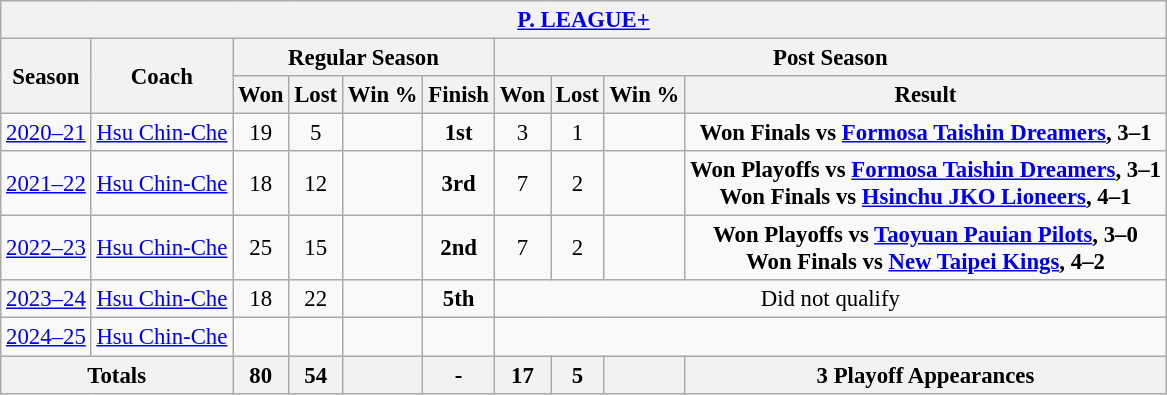<table class="wikitable" style="font-size: 95%; text-align:center;">
<tr>
<th colspan="10"><a href='#'>P. LEAGUE+</a></th>
</tr>
<tr>
<th rowspan="2">Season</th>
<th rowspan="2">Coach</th>
<th colspan="4">Regular Season</th>
<th colspan="4">Post Season</th>
</tr>
<tr>
<th>Won</th>
<th>Lost</th>
<th>Win %</th>
<th>Finish</th>
<th>Won</th>
<th>Lost</th>
<th>Win %</th>
<th>Result</th>
</tr>
<tr>
<td><a href='#'>2020–21</a></td>
<td><a href='#'>Hsu Chin-Che</a></td>
<td>19</td>
<td>5</td>
<td></td>
<td><strong>1st</strong></td>
<td>3</td>
<td>1</td>
<td></td>
<td><strong>Won Finals vs <a href='#'>Formosa Taishin Dreamers</a>, 3–1</strong></td>
</tr>
<tr>
<td><a href='#'>2021–22</a></td>
<td><a href='#'>Hsu Chin-Che</a></td>
<td>18</td>
<td>12</td>
<td></td>
<td><strong>3rd</strong></td>
<td>7</td>
<td>2</td>
<td></td>
<td><strong>Won Playoffs vs <a href='#'>Formosa Taishin Dreamers</a>, 3–1<br>Won Finals vs <a href='#'>Hsinchu JKO Lioneers</a>, 4–1</strong></td>
</tr>
<tr>
<td><a href='#'>2022–23</a></td>
<td><a href='#'>Hsu Chin-Che</a></td>
<td>25</td>
<td>15</td>
<td></td>
<td><strong>2nd</strong></td>
<td>7</td>
<td>2</td>
<td></td>
<td><strong>Won Playoffs vs <a href='#'>Taoyuan Pauian Pilots</a>, 3–0<br>Won Finals vs <a href='#'>New Taipei Kings</a>, 4–2</strong></td>
</tr>
<tr>
<td><a href='#'>2023–24</a></td>
<td><a href='#'>Hsu Chin-Che</a></td>
<td>18</td>
<td>22</td>
<td></td>
<td><strong>5th</strong></td>
<td colspan=4>Did not qualify</td>
</tr>
<tr>
<td><a href='#'>2024–25</a></td>
<td><a href='#'>Hsu Chin-Che</a></td>
<td></td>
<td></td>
<td></td>
<td></td>
</tr>
<tr>
<th colspan="2">Totals</th>
<th>80</th>
<th>54</th>
<th></th>
<th>-</th>
<th>17</th>
<th>5</th>
<th></th>
<th>3 Playoff Appearances</th>
</tr>
</table>
